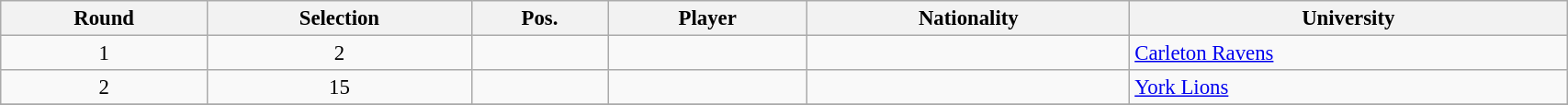<table class="wikitable sortable" style="width:90%; text-align:center; font-size:95%; text-align:left;">
<tr>
<th>Round</th>
<th>Selection</th>
<th>Pos.</th>
<th>Player</th>
<th>Nationality</th>
<th>University</th>
</tr>
<tr>
<td align=center>1</td>
<td align=center>2</td>
<td align=center></td>
<td></td>
<td></td>
<td><a href='#'>Carleton Ravens</a></td>
</tr>
<tr>
<td align=center>2</td>
<td align=center>15</td>
<td align=center></td>
<td></td>
<td></td>
<td><a href='#'>York Lions</a></td>
</tr>
<tr>
</tr>
</table>
